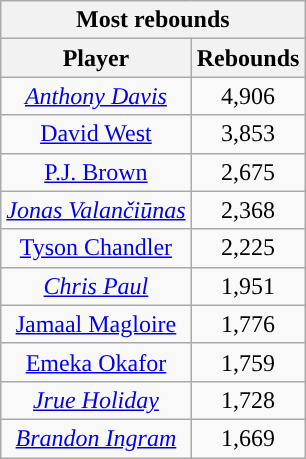<table class="wikitable sortable" style="text-align:center">
<tr>
<th colspan="5">Most rebounds</th>
</tr>
<tr>
<th>Player</th>
<th>Rebounds</th>
</tr>
<tr>
<td><em><a href='#'>Anthony Davis</a></em></td>
<td>4,906</td>
</tr>
<tr>
<td><a href='#'>David West</a></td>
<td>3,853</td>
</tr>
<tr>
<td><a href='#'>P.J. Brown</a></td>
<td>2,675</td>
</tr>
<tr>
<td><em><a href='#'>Jonas Valančiūnas</a></em></td>
<td>2,368</td>
</tr>
<tr>
<td><a href='#'>Tyson Chandler</a></td>
<td>2,225</td>
</tr>
<tr>
<td><em><a href='#'>Chris Paul</a></em></td>
<td>1,951</td>
</tr>
<tr>
<td><a href='#'>Jamaal Magloire</a></td>
<td>1,776</td>
</tr>
<tr>
<td><a href='#'>Emeka Okafor</a></td>
<td>1,759</td>
</tr>
<tr>
<td><em><a href='#'>Jrue Holiday</a></em></td>
<td>1,728</td>
</tr>
<tr>
<td><em><a href='#'>Brandon Ingram</a></em></td>
<td>1,669</td>
</tr>
</table>
